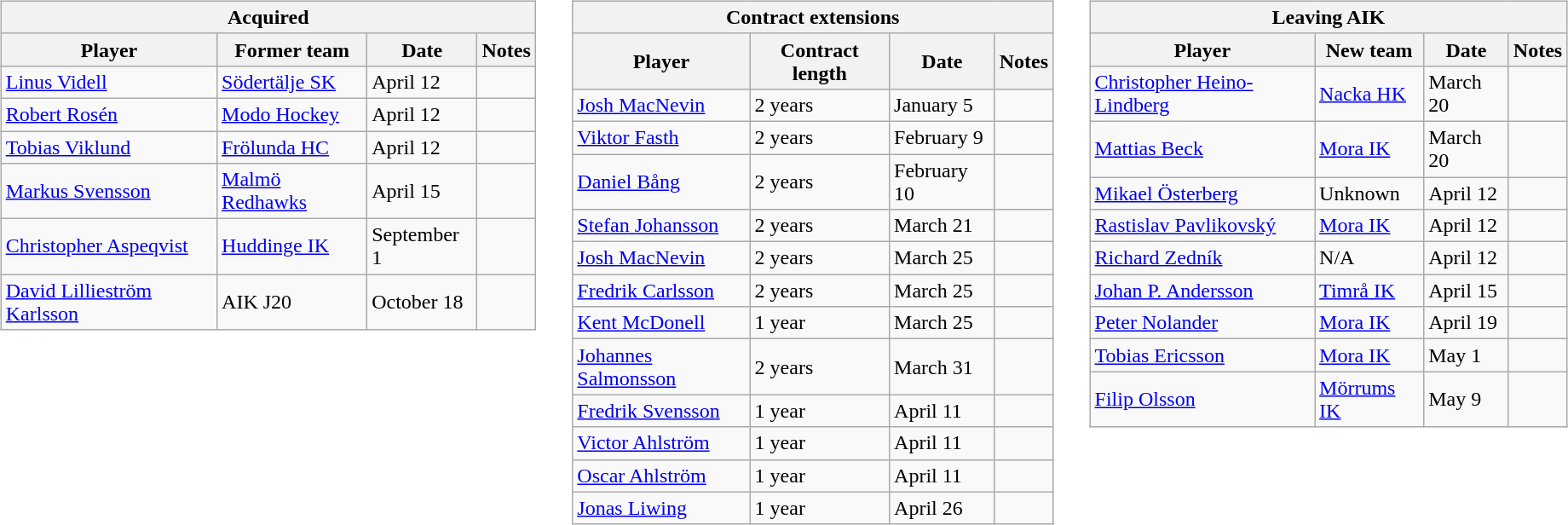<table cellspacing="10">
<tr>
<td valign="top"><br><table class="wikitable">
<tr>
<th colspan="4">Acquired</th>
</tr>
<tr>
<th>Player</th>
<th>Former team</th>
<th>Date</th>
<th>Notes</th>
</tr>
<tr>
<td><a href='#'>Linus Videll</a></td>
<td><a href='#'>Södertälje SK</a></td>
<td>April 12</td>
<td></td>
</tr>
<tr>
<td><a href='#'>Robert Rosén</a></td>
<td><a href='#'>Modo Hockey</a></td>
<td>April 12</td>
<td></td>
</tr>
<tr>
<td><a href='#'>Tobias Viklund</a></td>
<td><a href='#'>Frölunda HC</a></td>
<td>April 12</td>
<td></td>
</tr>
<tr>
<td><a href='#'>Markus Svensson</a></td>
<td><a href='#'>Malmö Redhawks</a></td>
<td>April 15</td>
<td></td>
</tr>
<tr>
<td><a href='#'>Christopher Aspeqvist</a></td>
<td><a href='#'>Huddinge IK</a></td>
<td>September 1</td>
<td></td>
</tr>
<tr>
<td><a href='#'>David Lillieström Karlsson</a></td>
<td>AIK J20</td>
<td>October 18</td>
<td></td>
</tr>
</table>
</td>
<td valign="top"><br><table class="wikitable">
<tr>
<th colspan="4">Contract extensions</th>
</tr>
<tr>
<th>Player</th>
<th>Contract length</th>
<th>Date</th>
<th>Notes</th>
</tr>
<tr>
<td><a href='#'>Josh MacNevin</a></td>
<td>2 years</td>
<td>January 5</td>
<td></td>
</tr>
<tr>
<td><a href='#'>Viktor Fasth</a></td>
<td>2 years</td>
<td>February 9</td>
<td></td>
</tr>
<tr>
<td><a href='#'>Daniel Bång</a></td>
<td>2 years</td>
<td>February 10</td>
<td></td>
</tr>
<tr>
<td><a href='#'>Stefan Johansson</a></td>
<td>2 years</td>
<td>March 21</td>
<td></td>
</tr>
<tr>
<td><a href='#'>Josh MacNevin</a></td>
<td>2 years</td>
<td>March 25</td>
<td></td>
</tr>
<tr>
<td><a href='#'>Fredrik Carlsson</a></td>
<td>2 years</td>
<td>March 25</td>
<td></td>
</tr>
<tr>
<td><a href='#'>Kent McDonell</a></td>
<td>1 year</td>
<td>March 25</td>
<td></td>
</tr>
<tr>
<td><a href='#'>Johannes Salmonsson</a></td>
<td>2 years</td>
<td>March 31</td>
<td></td>
</tr>
<tr>
<td><a href='#'>Fredrik Svensson</a></td>
<td>1 year</td>
<td>April 11</td>
<td></td>
</tr>
<tr>
<td><a href='#'>Victor Ahlström</a></td>
<td>1 year</td>
<td>April 11</td>
<td></td>
</tr>
<tr>
<td><a href='#'>Oscar Ahlström</a></td>
<td>1 year</td>
<td>April 11</td>
<td></td>
</tr>
<tr>
<td><a href='#'>Jonas Liwing</a></td>
<td>1 year</td>
<td>April 26</td>
<td></td>
</tr>
</table>
</td>
<td valign="top"><br><table class="wikitable">
<tr>
<th colspan="4">Leaving AIK</th>
</tr>
<tr>
<th>Player</th>
<th>New team</th>
<th>Date</th>
<th>Notes</th>
</tr>
<tr>
<td><a href='#'>Christopher Heino-Lindberg</a></td>
<td><a href='#'>Nacka HK</a></td>
<td>March 20</td>
<td></td>
</tr>
<tr>
<td><a href='#'>Mattias Beck</a></td>
<td><a href='#'>Mora IK</a></td>
<td>March 20</td>
<td></td>
</tr>
<tr>
<td><a href='#'>Mikael Österberg</a></td>
<td>Unknown</td>
<td>April 12</td>
<td></td>
</tr>
<tr>
<td><a href='#'>Rastislav Pavlikovský</a></td>
<td><a href='#'>Mora IK</a></td>
<td>April 12</td>
<td></td>
</tr>
<tr>
<td><a href='#'>Richard Zedník</a></td>
<td>N/A</td>
<td>April 12</td>
<td></td>
</tr>
<tr>
<td><a href='#'>Johan P. Andersson</a></td>
<td><a href='#'>Timrå IK</a></td>
<td>April 15</td>
<td></td>
</tr>
<tr>
<td><a href='#'>Peter Nolander</a></td>
<td><a href='#'>Mora IK</a></td>
<td>April 19</td>
<td></td>
</tr>
<tr>
<td><a href='#'>Tobias Ericsson</a></td>
<td><a href='#'>Mora IK</a></td>
<td>May 1</td>
<td></td>
</tr>
<tr>
<td><a href='#'>Filip Olsson</a></td>
<td><a href='#'>Mörrums IK</a></td>
<td>May 9</td>
<td></td>
</tr>
</table>
</td>
</tr>
</table>
